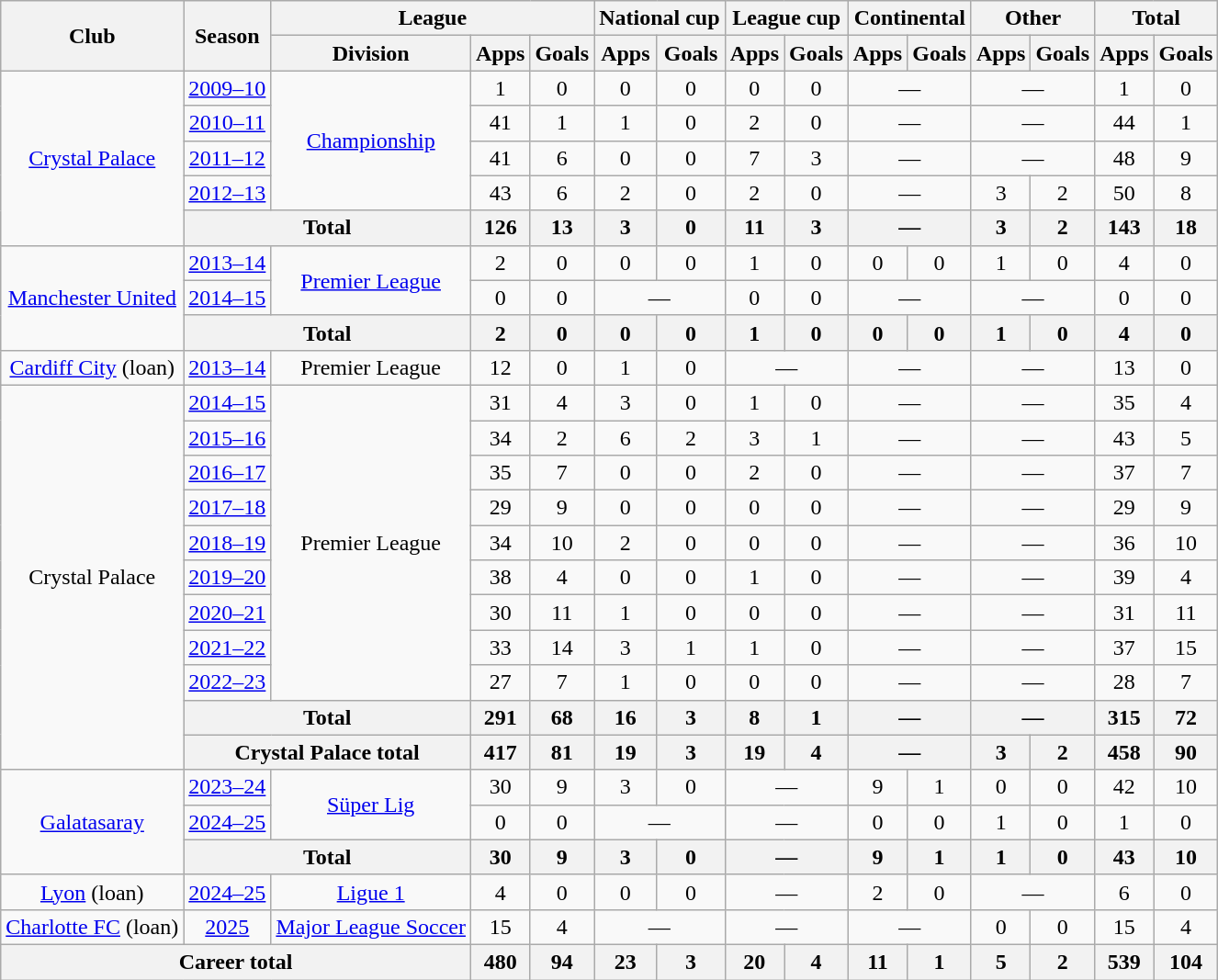<table class="wikitable" style="text-align:center">
<tr>
<th rowspan="2">Club</th>
<th rowspan="2">Season</th>
<th colspan="3">League</th>
<th colspan="2">National cup</th>
<th colspan="2">League cup</th>
<th colspan="2">Continental</th>
<th colspan="2">Other</th>
<th colspan="2">Total</th>
</tr>
<tr>
<th>Division</th>
<th>Apps</th>
<th>Goals</th>
<th>Apps</th>
<th>Goals</th>
<th>Apps</th>
<th>Goals</th>
<th>Apps</th>
<th>Goals</th>
<th>Apps</th>
<th>Goals</th>
<th>Apps</th>
<th>Goals</th>
</tr>
<tr>
<td rowspan="5"><a href='#'>Crystal Palace</a></td>
<td><a href='#'>2009–10</a></td>
<td rowspan="4"><a href='#'>Championship</a></td>
<td>1</td>
<td>0</td>
<td>0</td>
<td>0</td>
<td>0</td>
<td>0</td>
<td colspan="2">—</td>
<td colspan="2">—</td>
<td>1</td>
<td>0</td>
</tr>
<tr>
<td><a href='#'>2010–11</a></td>
<td>41</td>
<td>1</td>
<td>1</td>
<td>0</td>
<td>2</td>
<td>0</td>
<td colspan="2">—</td>
<td colspan="2">—</td>
<td>44</td>
<td>1</td>
</tr>
<tr>
<td><a href='#'>2011–12</a></td>
<td>41</td>
<td>6</td>
<td>0</td>
<td>0</td>
<td>7</td>
<td>3</td>
<td colspan="2">—</td>
<td colspan="2">—</td>
<td>48</td>
<td>9</td>
</tr>
<tr>
<td><a href='#'>2012–13</a></td>
<td>43</td>
<td>6</td>
<td>2</td>
<td>0</td>
<td>2</td>
<td>0</td>
<td colspan="2">—</td>
<td>3</td>
<td>2</td>
<td>50</td>
<td>8</td>
</tr>
<tr>
<th colspan="2">Total</th>
<th>126</th>
<th>13</th>
<th>3</th>
<th>0</th>
<th>11</th>
<th>3</th>
<th colspan="2">—</th>
<th>3</th>
<th>2</th>
<th>143</th>
<th>18</th>
</tr>
<tr>
<td rowspan="3"><a href='#'>Manchester United</a></td>
<td><a href='#'>2013–14</a></td>
<td rowspan="2"><a href='#'>Premier League</a></td>
<td>2</td>
<td>0</td>
<td>0</td>
<td>0</td>
<td>1</td>
<td>0</td>
<td>0</td>
<td>0</td>
<td>1</td>
<td>0</td>
<td>4</td>
<td>0</td>
</tr>
<tr>
<td><a href='#'>2014–15</a></td>
<td>0</td>
<td>0</td>
<td colspan="2">—</td>
<td>0</td>
<td>0</td>
<td colspan="2">—</td>
<td colspan="2">—</td>
<td>0</td>
<td>0</td>
</tr>
<tr>
<th colspan="2">Total</th>
<th>2</th>
<th>0</th>
<th>0</th>
<th>0</th>
<th>1</th>
<th>0</th>
<th>0</th>
<th>0</th>
<th>1</th>
<th>0</th>
<th>4</th>
<th>0</th>
</tr>
<tr>
<td><a href='#'>Cardiff City</a> (loan)</td>
<td><a href='#'>2013–14</a></td>
<td>Premier League</td>
<td>12</td>
<td>0</td>
<td>1</td>
<td>0</td>
<td colspan="2">—</td>
<td colspan="2">—</td>
<td colspan="2">—</td>
<td>13</td>
<td>0</td>
</tr>
<tr>
<td rowspan="11">Crystal Palace</td>
<td><a href='#'>2014–15</a></td>
<td rowspan="9">Premier League</td>
<td>31</td>
<td>4</td>
<td>3</td>
<td>0</td>
<td>1</td>
<td>0</td>
<td colspan="2">—</td>
<td colspan="2">—</td>
<td>35</td>
<td>4</td>
</tr>
<tr>
<td><a href='#'>2015–16</a></td>
<td>34</td>
<td>2</td>
<td>6</td>
<td>2</td>
<td>3</td>
<td>1</td>
<td colspan="2">—</td>
<td colspan="2">—</td>
<td>43</td>
<td>5</td>
</tr>
<tr>
<td><a href='#'>2016–17</a></td>
<td>35</td>
<td>7</td>
<td>0</td>
<td>0</td>
<td>2</td>
<td>0</td>
<td colspan="2">—</td>
<td colspan="2">—</td>
<td>37</td>
<td>7</td>
</tr>
<tr>
<td><a href='#'>2017–18</a></td>
<td>29</td>
<td>9</td>
<td>0</td>
<td>0</td>
<td>0</td>
<td>0</td>
<td colspan="2">—</td>
<td colspan="2">—</td>
<td>29</td>
<td>9</td>
</tr>
<tr>
<td><a href='#'>2018–19</a></td>
<td>34</td>
<td>10</td>
<td>2</td>
<td>0</td>
<td>0</td>
<td>0</td>
<td colspan="2">—</td>
<td colspan="2">—</td>
<td>36</td>
<td>10</td>
</tr>
<tr>
<td><a href='#'>2019–20</a></td>
<td>38</td>
<td>4</td>
<td>0</td>
<td>0</td>
<td>1</td>
<td>0</td>
<td colspan="2">—</td>
<td colspan="2">—</td>
<td>39</td>
<td>4</td>
</tr>
<tr>
<td><a href='#'>2020–21</a></td>
<td>30</td>
<td>11</td>
<td>1</td>
<td>0</td>
<td>0</td>
<td>0</td>
<td colspan="2">—</td>
<td colspan="2">—</td>
<td>31</td>
<td>11</td>
</tr>
<tr>
<td><a href='#'>2021–22</a></td>
<td>33</td>
<td>14</td>
<td>3</td>
<td>1</td>
<td>1</td>
<td>0</td>
<td colspan="2">—</td>
<td colspan="2">—</td>
<td>37</td>
<td>15</td>
</tr>
<tr>
<td><a href='#'>2022–23</a></td>
<td>27</td>
<td>7</td>
<td>1</td>
<td>0</td>
<td>0</td>
<td>0</td>
<td colspan="2">—</td>
<td colspan="2">—</td>
<td>28</td>
<td>7</td>
</tr>
<tr>
<th colspan="2">Total</th>
<th>291</th>
<th>68</th>
<th>16</th>
<th>3</th>
<th>8</th>
<th>1</th>
<th colspan="2">—</th>
<th colspan="2">—</th>
<th>315</th>
<th>72</th>
</tr>
<tr>
<th colspan="2">Crystal Palace total</th>
<th>417</th>
<th>81</th>
<th>19</th>
<th>3</th>
<th>19</th>
<th>4</th>
<th colspan="2">—</th>
<th>3</th>
<th>2</th>
<th>458</th>
<th>90</th>
</tr>
<tr>
<td rowspan="3"><a href='#'>Galatasaray</a></td>
<td><a href='#'>2023–24</a></td>
<td rowspan="2"><a href='#'>Süper Lig</a></td>
<td>30</td>
<td>9</td>
<td>3</td>
<td>0</td>
<td colspan="2">—</td>
<td>9</td>
<td>1</td>
<td>0</td>
<td>0</td>
<td>42</td>
<td>10</td>
</tr>
<tr>
<td><a href='#'>2024–25</a></td>
<td>0</td>
<td>0</td>
<td colspan="2">—</td>
<td colspan="2">—</td>
<td>0</td>
<td>0</td>
<td>1</td>
<td>0</td>
<td>1</td>
<td>0</td>
</tr>
<tr>
<th colspan="2">Total</th>
<th>30</th>
<th>9</th>
<th>3</th>
<th>0</th>
<th colspan="2">—</th>
<th>9</th>
<th>1</th>
<th>1</th>
<th>0</th>
<th>43</th>
<th>10</th>
</tr>
<tr>
<td><a href='#'>Lyon</a> (loan)</td>
<td><a href='#'>2024–25</a></td>
<td><a href='#'>Ligue 1</a></td>
<td>4</td>
<td>0</td>
<td>0</td>
<td>0</td>
<td colspan="2">—</td>
<td>2</td>
<td>0</td>
<td colspan="2">—</td>
<td>6</td>
<td>0</td>
</tr>
<tr>
<td><a href='#'>Charlotte FC</a> (loan)</td>
<td><a href='#'>2025</a></td>
<td><a href='#'>Major League Soccer</a></td>
<td>15</td>
<td>4</td>
<td colspan="2">—</td>
<td colspan="2">—</td>
<td colspan="2">—</td>
<td>0</td>
<td>0</td>
<td>15</td>
<td>4</td>
</tr>
<tr>
<th colspan="3">Career total</th>
<th>480</th>
<th>94</th>
<th>23</th>
<th>3</th>
<th>20</th>
<th>4</th>
<th>11</th>
<th>1</th>
<th>5</th>
<th>2</th>
<th>539</th>
<th>104</th>
</tr>
</table>
